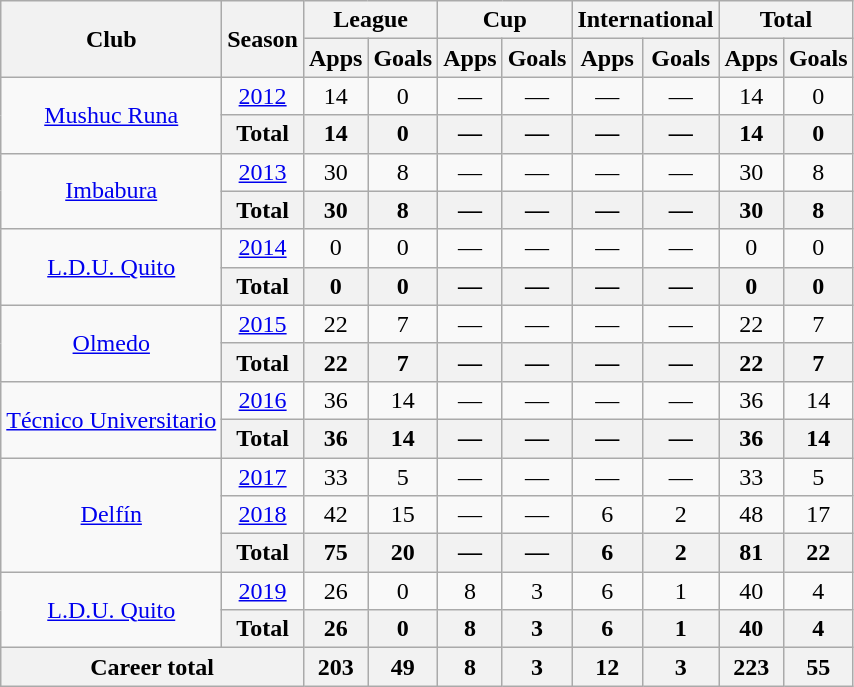<table class="wikitable" style="text-align: center;">
<tr>
<th rowspan="2">Club</th>
<th rowspan="2">Season</th>
<th colspan="2">League</th>
<th colspan="2">Cup</th>
<th colspan="2">International</th>
<th colspan="2">Total</th>
</tr>
<tr>
<th>Apps</th>
<th>Goals</th>
<th>Apps</th>
<th>Goals</th>
<th>Apps</th>
<th>Goals</th>
<th>Apps</th>
<th>Goals</th>
</tr>
<tr>
<td rowspan="2"><a href='#'>Mushuc Runa</a></td>
<td><a href='#'>2012</a></td>
<td>14</td>
<td>0</td>
<td>—</td>
<td>—</td>
<td>—</td>
<td>—</td>
<td>14</td>
<td>0</td>
</tr>
<tr>
<th>Total</th>
<th>14</th>
<th>0</th>
<th>—</th>
<th>—</th>
<th>—</th>
<th>—</th>
<th>14</th>
<th>0</th>
</tr>
<tr>
<td rowspan="2"><a href='#'>Imbabura</a></td>
<td><a href='#'>2013</a></td>
<td>30</td>
<td>8</td>
<td>—</td>
<td>—</td>
<td>—</td>
<td>—</td>
<td>30</td>
<td>8</td>
</tr>
<tr>
<th>Total</th>
<th>30</th>
<th>8</th>
<th>—</th>
<th>—</th>
<th>—</th>
<th>—</th>
<th>30</th>
<th>8</th>
</tr>
<tr>
<td rowspan="2"><a href='#'>L.D.U. Quito</a></td>
<td><a href='#'>2014</a></td>
<td>0</td>
<td>0</td>
<td>—</td>
<td>—</td>
<td>—</td>
<td>—</td>
<td>0</td>
<td>0</td>
</tr>
<tr>
<th>Total</th>
<th>0</th>
<th>0</th>
<th>—</th>
<th>—</th>
<th>—</th>
<th>—</th>
<th>0</th>
<th>0</th>
</tr>
<tr>
<td rowspan="2"><a href='#'>Olmedo</a></td>
<td><a href='#'>2015</a></td>
<td>22</td>
<td>7</td>
<td>—</td>
<td>—</td>
<td>—</td>
<td>—</td>
<td>22</td>
<td>7</td>
</tr>
<tr>
<th>Total</th>
<th>22</th>
<th>7</th>
<th>—</th>
<th>—</th>
<th>—</th>
<th>—</th>
<th>22</th>
<th>7</th>
</tr>
<tr>
<td rowspan="2"><a href='#'>Técnico Universitario</a></td>
<td><a href='#'>2016</a></td>
<td>36</td>
<td>14</td>
<td>—</td>
<td>—</td>
<td>—</td>
<td>—</td>
<td>36</td>
<td>14</td>
</tr>
<tr>
<th>Total</th>
<th>36</th>
<th>14</th>
<th>—</th>
<th>—</th>
<th>—</th>
<th>—</th>
<th>36</th>
<th>14</th>
</tr>
<tr>
<td rowspan="3"><a href='#'>Delfín</a></td>
<td><a href='#'>2017</a></td>
<td>33</td>
<td>5</td>
<td>—</td>
<td>—</td>
<td>—</td>
<td>—</td>
<td>33</td>
<td>5</td>
</tr>
<tr>
<td><a href='#'>2018</a></td>
<td>42</td>
<td>15</td>
<td>—</td>
<td>—</td>
<td>6</td>
<td>2</td>
<td>48</td>
<td>17</td>
</tr>
<tr>
<th>Total</th>
<th>75</th>
<th>20</th>
<th>—</th>
<th>—</th>
<th>6</th>
<th>2</th>
<th>81</th>
<th>22</th>
</tr>
<tr>
<td rowspan="2"><a href='#'>L.D.U. Quito</a></td>
<td><a href='#'>2019</a></td>
<td>26</td>
<td>0</td>
<td>8</td>
<td>3</td>
<td>6</td>
<td>1</td>
<td>40</td>
<td>4</td>
</tr>
<tr>
<th>Total</th>
<th>26</th>
<th>0</th>
<th>8</th>
<th>3</th>
<th>6</th>
<th>1</th>
<th>40</th>
<th>4</th>
</tr>
<tr>
<th colspan="2">Career total</th>
<th>203</th>
<th>49</th>
<th>8</th>
<th>3</th>
<th>12</th>
<th>3</th>
<th>223</th>
<th>55</th>
</tr>
</table>
